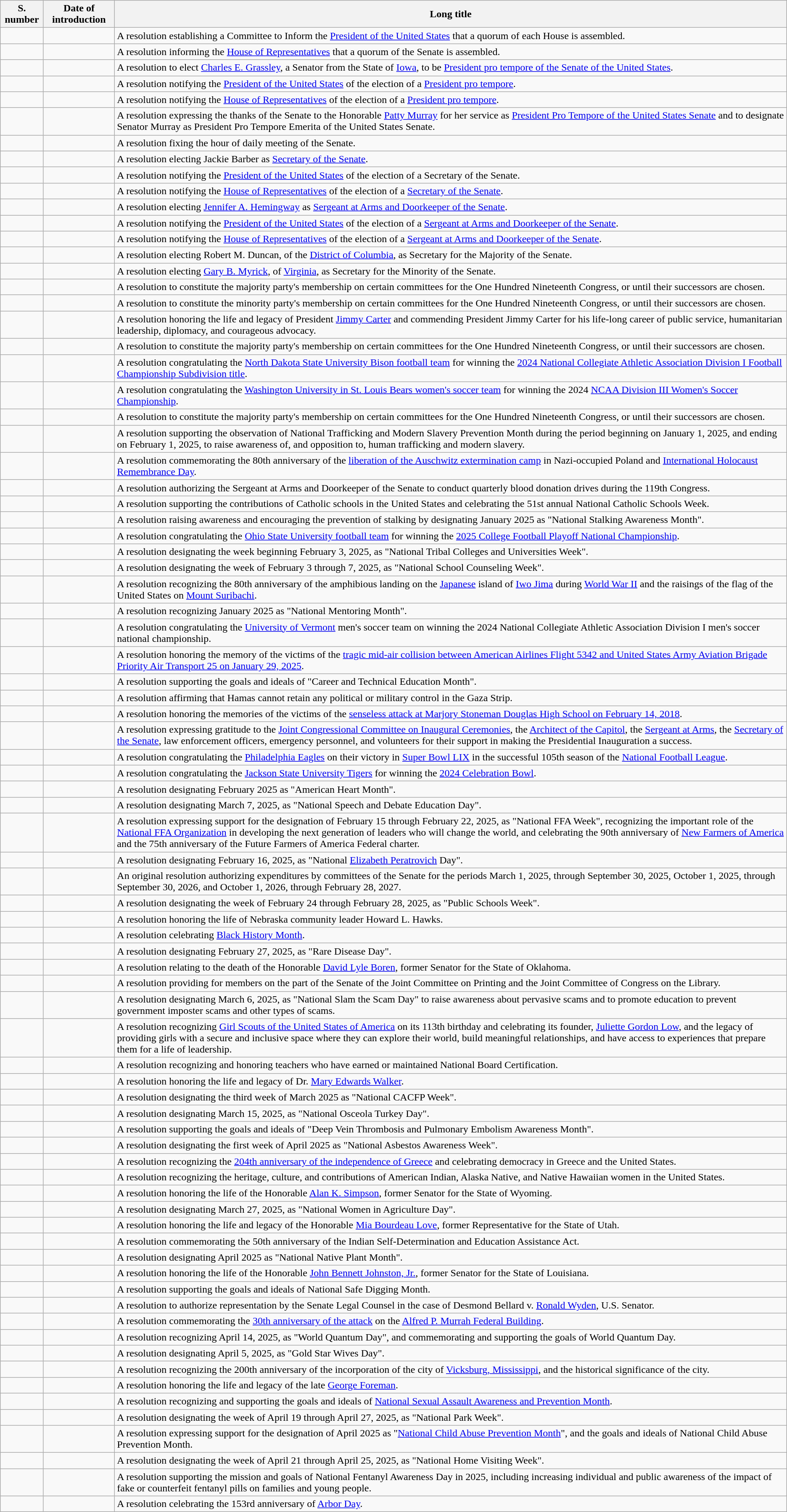<table class="wikitable">
<tr>
<th>S. number</th>
<th>Date of introduction</th>
<th>Long title</th>
</tr>
<tr>
<td></td>
<td></td>
<td>A resolution establishing a Committee to Inform the <a href='#'>President of the United States</a> that a quorum of each House is assembled.</td>
</tr>
<tr>
<td></td>
<td></td>
<td>A resolution informing the <a href='#'>House of Representatives</a> that a quorum of the Senate is assembled.</td>
</tr>
<tr>
<td></td>
<td></td>
<td>A resolution to elect <a href='#'>Charles E. Grassley</a>, a Senator from the State of <a href='#'>Iowa</a>, to be <a href='#'>President pro tempore of the Senate of the United States</a>.</td>
</tr>
<tr>
<td></td>
<td></td>
<td>A resolution notifying the <a href='#'>President of the United States</a> of the election of a <a href='#'>President pro tempore</a>.</td>
</tr>
<tr>
<td></td>
<td></td>
<td>A resolution notifying the <a href='#'>House of Representatives</a> of the election of a <a href='#'>President pro tempore</a>.</td>
</tr>
<tr>
<td></td>
<td></td>
<td>A resolution expressing the thanks of the Senate to the Honorable <a href='#'>Patty Murray</a> for her service as <a href='#'>President Pro Tempore of the United States Senate</a> and to designate Senator Murray as President Pro Tempore Emerita of the United States Senate.</td>
</tr>
<tr>
<td></td>
<td></td>
<td>A resolution fixing the hour of daily meeting of the Senate.</td>
</tr>
<tr>
<td></td>
<td></td>
<td>A resolution electing Jackie Barber as <a href='#'>Secretary of the Senate</a>.</td>
</tr>
<tr>
<td></td>
<td></td>
<td>A resolution notifying the <a href='#'>President of the United States</a> of the election of a Secretary of the Senate.</td>
</tr>
<tr>
<td></td>
<td></td>
<td>A resolution notifying the <a href='#'>House of Representatives</a> of the election of a <a href='#'>Secretary of the Senate</a>.</td>
</tr>
<tr>
<td></td>
<td></td>
<td>A resolution electing <a href='#'>Jennifer A. Hemingway</a> as <a href='#'>Sergeant at Arms and Doorkeeper of the Senate</a>.</td>
</tr>
<tr>
<td></td>
<td></td>
<td>A resolution notifying the <a href='#'>President of the United States</a> of the election of a <a href='#'>Sergeant at Arms and Doorkeeper of the Senate</a>.</td>
</tr>
<tr>
<td></td>
<td></td>
<td>A resolution notifying the <a href='#'>House of Representatives</a> of the election of a <a href='#'>Sergeant at Arms and Doorkeeper of the Senate</a>.</td>
</tr>
<tr>
<td></td>
<td></td>
<td>A resolution electing Robert M. Duncan, of the <a href='#'>District of Columbia</a>, as Secretary for the Majority of the Senate.</td>
</tr>
<tr>
<td></td>
<td></td>
<td>A resolution electing <a href='#'>Gary B. Myrick</a>, of <a href='#'>Virginia</a>, as Secretary for the Minority of the Senate.</td>
</tr>
<tr>
<td></td>
<td></td>
<td>A resolution to constitute the majority party's membership on certain committees for the One Hundred Nineteenth Congress, or until their successors are chosen.</td>
</tr>
<tr>
<td></td>
<td></td>
<td>A resolution to constitute the minority party's membership on certain committees for the One Hundred Nineteenth Congress, or until their successors are chosen.</td>
</tr>
<tr>
<td></td>
<td></td>
<td>A resolution honoring the life and legacy of President <a href='#'>Jimmy Carter</a> and commending President Jimmy Carter for his life-long career of public service, humanitarian leadership, diplomacy, and courageous advocacy.</td>
</tr>
<tr>
<td></td>
<td></td>
<td>A resolution to constitute the majority party's membership on certain committees for the One Hundred Nineteenth Congress, or until their successors are chosen.</td>
</tr>
<tr>
<td></td>
<td></td>
<td>A resolution congratulating the <a href='#'>North Dakota State University Bison football team</a> for winning the <a href='#'>2024 National Collegiate Athletic Association Division I Football Championship Subdivision title</a>.</td>
</tr>
<tr>
<td></td>
<td></td>
<td>A resolution congratulating the <a href='#'>Washington University in St. Louis Bears women's soccer team</a> for winning the 2024 <a href='#'>NCAA Division III Women's Soccer Championship</a>.</td>
</tr>
<tr>
<td></td>
<td></td>
<td>A resolution to constitute the majority party's membership on certain committees for the One Hundred Nineteenth Congress, or until their successors are chosen.</td>
</tr>
<tr>
<td></td>
<td></td>
<td>A resolution supporting the observation of National Trafficking and Modern Slavery Prevention Month during the period beginning on January 1, 2025, and ending on February 1, 2025, to raise awareness of, and opposition to, human trafficking and modern slavery.</td>
</tr>
<tr>
<td></td>
<td></td>
<td>A resolution commemorating the 80th anniversary of the <a href='#'>liberation of the Auschwitz extermination camp</a> in Nazi-occupied Poland and <a href='#'>International Holocaust Remembrance Day</a>.</td>
</tr>
<tr>
<td></td>
<td></td>
<td>A resolution authorizing the Sergeant at Arms and Doorkeeper of the Senate to conduct quarterly blood donation drives during the 119th Congress.</td>
</tr>
<tr>
<td></td>
<td></td>
<td>A resolution supporting the contributions of Catholic schools in the United States and celebrating the 51st annual National Catholic Schools Week.</td>
</tr>
<tr>
<td></td>
<td></td>
<td>A resolution raising awareness and encouraging the prevention of stalking by designating January 2025 as "National Stalking Awareness Month".</td>
</tr>
<tr>
<td></td>
<td></td>
<td>A resolution congratulating the <a href='#'>Ohio State University football team</a> for winning the <a href='#'>2025 College Football Playoff National Championship</a>.</td>
</tr>
<tr>
<td></td>
<td></td>
<td>A resolution designating the week beginning February 3, 2025, as "National Tribal Colleges and Universities Week".</td>
</tr>
<tr>
<td></td>
<td></td>
<td>A resolution designating the week of February 3 through 7, 2025, as "National School Counseling Week".</td>
</tr>
<tr>
<td></td>
<td></td>
<td>A resolution recognizing the 80th anniversary of the amphibious landing on the <a href='#'>Japanese</a> island of <a href='#'>Iwo Jima</a> during <a href='#'>World War II</a> and the raisings of the flag of the United States on <a href='#'>Mount Suribachi</a>.</td>
</tr>
<tr>
<td></td>
<td></td>
<td>A resolution recognizing January 2025 as "National Mentoring Month".</td>
</tr>
<tr>
<td></td>
<td></td>
<td>A resolution congratulating the <a href='#'>University of Vermont</a> men's soccer team on winning the 2024 National Collegiate Athletic Association Division I men's soccer national championship.</td>
</tr>
<tr>
<td></td>
<td></td>
<td>A resolution honoring the memory of the victims of the <a href='#'>tragic mid-air collision between American Airlines Flight 5342 and United States Army Aviation Brigade Priority Air Transport 25 on January 29, 2025</a>.</td>
</tr>
<tr>
<td></td>
<td></td>
<td>A resolution supporting the goals and ideals of "Career and Technical Education Month".</td>
</tr>
<tr>
<td></td>
<td></td>
<td>A resolution affirming that Hamas cannot retain any political or military control in the Gaza Strip.</td>
</tr>
<tr>
<td></td>
<td></td>
<td>A resolution honoring the memories of the victims of the <a href='#'>senseless attack at Marjory Stoneman Douglas High School on February 14, 2018</a>.</td>
</tr>
<tr>
<td></td>
<td></td>
<td>A resolution expressing gratitude to the <a href='#'>Joint Congressional Committee on Inaugural Ceremonies</a>, the <a href='#'>Architect of the Capitol</a>, the <a href='#'>Sergeant at Arms</a>, the <a href='#'>Secretary of the Senate</a>, law enforcement officers, emergency personnel, and volunteers for their support in making the Presidential Inauguration a success.</td>
</tr>
<tr>
<td></td>
<td></td>
<td>A resolution congratulating the <a href='#'>Philadelphia Eagles</a> on their victory in <a href='#'>Super Bowl LIX</a> in the successful 105th season of the <a href='#'>National Football League</a>.</td>
</tr>
<tr>
<td></td>
<td></td>
<td>A resolution congratulating the <a href='#'>Jackson State University Tigers</a> for winning the <a href='#'>2024 Celebration Bowl</a>.</td>
</tr>
<tr>
<td></td>
<td></td>
<td>A resolution designating February 2025 as "American Heart Month".</td>
</tr>
<tr>
<td></td>
<td></td>
<td>A resolution designating March 7, 2025, as "National Speech and Debate Education Day".</td>
</tr>
<tr>
<td></td>
<td></td>
<td>A resolution expressing support for the designation of February 15 through February 22, 2025, as "National FFA Week", recognizing the important role of the <a href='#'>National FFA Organization</a> in developing the next generation of leaders who will change the world, and celebrating the 90th anniversary of <a href='#'>New Farmers of America</a> and the 75th anniversary of the Future Farmers of America Federal charter.</td>
</tr>
<tr>
<td></td>
<td></td>
<td>A resolution designating February 16, 2025, as "National <a href='#'>Elizabeth Peratrovich</a> Day".</td>
</tr>
<tr>
<td></td>
<td></td>
<td>An original resolution authorizing expenditures by committees of the Senate for the periods March 1, 2025, through September 30, 2025, October 1, 2025, through September 30, 2026, and October 1, 2026, through February 28, 2027.</td>
</tr>
<tr>
<td></td>
<td></td>
<td>A resolution designating the week of February 24 through February 28, 2025, as "Public Schools Week".</td>
</tr>
<tr>
<td></td>
<td></td>
<td>A resolution honoring the life of Nebraska community leader Howard L. Hawks.</td>
</tr>
<tr>
<td></td>
<td></td>
<td>A resolution celebrating <a href='#'>Black History Month</a>.</td>
</tr>
<tr>
<td></td>
<td></td>
<td>A resolution designating February 27, 2025, as "Rare Disease Day".</td>
</tr>
<tr>
<td></td>
<td></td>
<td>A resolution relating to the death of the Honorable <a href='#'>David Lyle Boren</a>, former Senator for the State of Oklahoma.</td>
</tr>
<tr>
<td></td>
<td></td>
<td>A resolution providing for members on the part of the Senate of the Joint Committee on Printing and the Joint Committee of Congress on the Library.</td>
</tr>
<tr>
<td></td>
<td></td>
<td>A resolution designating March 6, 2025, as "National Slam the Scam Day" to raise awareness about pervasive scams and to promote education to prevent government imposter scams and other types of scams.</td>
</tr>
<tr>
<td></td>
<td></td>
<td>A resolution recognizing <a href='#'>Girl Scouts of the United States of America</a> on its 113th birthday and celebrating its founder, <a href='#'>Juliette Gordon Low</a>, and the legacy of providing girls with a secure and inclusive space where they can explore their world, build meaningful relationships, and have access to experiences that prepare them for a life of leadership.</td>
</tr>
<tr>
<td></td>
<td></td>
<td>A resolution recognizing and honoring teachers who have earned or maintained National Board Certification.</td>
</tr>
<tr>
<td></td>
<td></td>
<td>A resolution honoring the life and legacy of Dr. <a href='#'>Mary Edwards Walker</a>.</td>
</tr>
<tr>
<td></td>
<td></td>
<td>A resolution designating the third week of March 2025 as "National CACFP Week".</td>
</tr>
<tr>
<td></td>
<td></td>
<td>A resolution designating March 15, 2025, as "National Osceola Turkey Day".</td>
</tr>
<tr>
<td></td>
<td></td>
<td>A resolution supporting the goals and ideals of "Deep Vein Thrombosis and Pulmonary Embolism Awareness Month".</td>
</tr>
<tr>
<td></td>
<td></td>
<td>A resolution designating the first week of April 2025 as "National Asbestos Awareness Week".</td>
</tr>
<tr>
<td></td>
<td></td>
<td>A resolution recognizing the <a href='#'>204th anniversary of the independence of Greece</a> and celebrating democracy in Greece and the United States.</td>
</tr>
<tr>
<td></td>
<td></td>
<td>A resolution recognizing the heritage, culture, and contributions of American Indian, Alaska Native, and Native Hawaiian women in the United States.</td>
</tr>
<tr>
<td></td>
<td></td>
<td>A resolution honoring the life of the Honorable <a href='#'>Alan K. Simpson</a>, former Senator for the State of Wyoming.</td>
</tr>
<tr>
<td></td>
<td></td>
<td>A resolution designating March 27, 2025, as "National Women in Agriculture Day".</td>
</tr>
<tr>
<td></td>
<td></td>
<td>A resolution honoring the life and legacy of the Honorable <a href='#'>Mia Bourdeau Love</a>, former Representative for the State of Utah.</td>
</tr>
<tr>
<td></td>
<td></td>
<td>A resolution commemorating the 50th anniversary of the Indian Self-Determination and Education Assistance Act.</td>
</tr>
<tr>
<td></td>
<td></td>
<td>A resolution designating April 2025 as "National Native Plant Month".</td>
</tr>
<tr>
<td></td>
<td></td>
<td>A resolution honoring the life of the Honorable <a href='#'>John Bennett Johnston, Jr.</a>, former Senator for the State of Louisiana.</td>
</tr>
<tr>
<td></td>
<td></td>
<td>A resolution supporting the goals and ideals of National Safe Digging Month.</td>
</tr>
<tr>
<td></td>
<td></td>
<td>A resolution to authorize representation by the Senate Legal Counsel in the case of Desmond Bellard v. <a href='#'>Ronald Wyden</a>, U.S. Senator.</td>
</tr>
<tr>
<td></td>
<td></td>
<td>A resolution commemorating the <a href='#'>30th anniversary of the attack</a> on the <a href='#'>Alfred P. Murrah Federal Building</a>.</td>
</tr>
<tr>
<td></td>
<td></td>
<td>A resolution recognizing April 14, 2025, as "World Quantum Day", and commemorating and supporting the goals of World Quantum Day.</td>
</tr>
<tr>
<td></td>
<td></td>
<td>A resolution designating April 5, 2025, as "Gold Star Wives Day".</td>
</tr>
<tr>
<td></td>
<td></td>
<td>A resolution recognizing the 200th anniversary of the incorporation of the city of <a href='#'>Vicksburg, Mississippi</a>, and the historical significance of the city.</td>
</tr>
<tr>
<td></td>
<td></td>
<td>A resolution honoring the life and legacy of the late <a href='#'>George Foreman</a>.</td>
</tr>
<tr>
<td></td>
<td></td>
<td>A resolution recognizing and supporting the goals and ideals of <a href='#'>National Sexual Assault Awareness and Prevention Month</a>.</td>
</tr>
<tr>
<td></td>
<td></td>
<td>A resolution designating the week of April 19 through April 27, 2025, as "National Park Week".</td>
</tr>
<tr>
<td></td>
<td></td>
<td>A resolution expressing support for the designation of April 2025 as "<a href='#'>National Child Abuse Prevention Month</a>", and the goals and ideals of National Child Abuse Prevention Month.</td>
</tr>
<tr>
<td></td>
<td></td>
<td>A resolution designating the week of April 21 through April 25, 2025, as "National Home Visiting Week".</td>
</tr>
<tr>
<td></td>
<td></td>
<td>A resolution supporting the mission and goals of National Fentanyl Awareness Day in 2025, including increasing individual and public awareness of the impact of fake or counterfeit fentanyl pills on families and young people.</td>
</tr>
<tr>
<td></td>
<td></td>
<td>A resolution celebrating the 153rd anniversary of <a href='#'>Arbor Day</a>.</td>
</tr>
</table>
